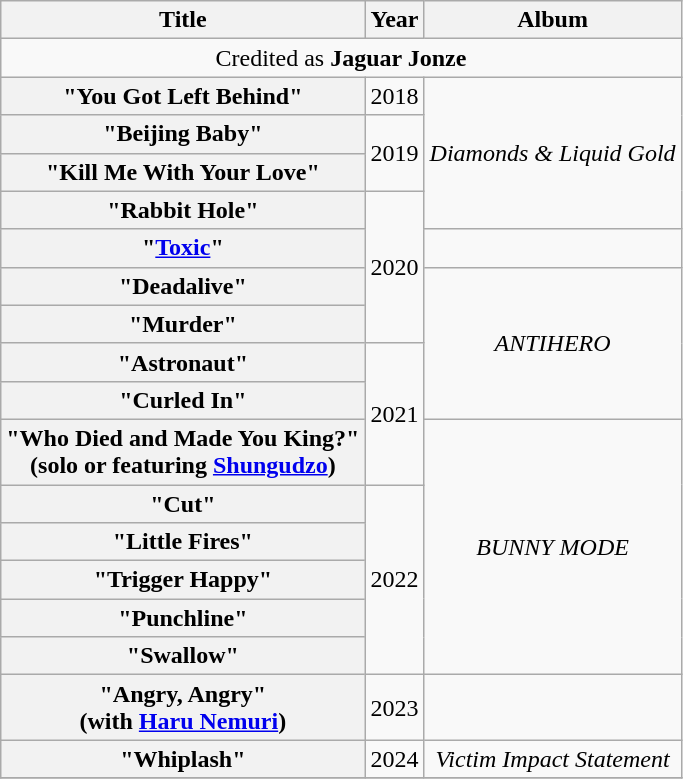<table class="wikitable plainrowheaders" style="text-align:center;">
<tr>
<th scope="col">Title</th>
<th scope="col">Year<br></th>
<th scope="col">Album</th>
</tr>
<tr>
<td colspan=3>Credited as <strong>Jaguar Jonze</strong></td>
</tr>
<tr>
<th scope="row">"You Got Left Behind"</th>
<td>2018</td>
<td rowspan="4"><em>Diamonds & Liquid Gold</em></td>
</tr>
<tr>
<th scope="row">"Beijing Baby"</th>
<td rowspan="2">2019</td>
</tr>
<tr>
<th scope="row">"Kill Me With Your Love"</th>
</tr>
<tr>
<th scope="row">"Rabbit Hole"</th>
<td rowspan="4">2020</td>
</tr>
<tr>
<th scope="row">"<a href='#'>Toxic</a>"</th>
<td></td>
</tr>
<tr>
<th scope="row">"Deadalive"</th>
<td rowspan="4"><em>ANTIHERO</em></td>
</tr>
<tr>
<th scope="row">"Murder"</th>
</tr>
<tr>
<th scope="row">"Astronaut"</th>
<td rowspan="3">2021</td>
</tr>
<tr>
<th scope="row">"Curled In"</th>
</tr>
<tr>
<th scope="row">"Who Died and Made You King?" <br> (solo or featuring <a href='#'>Shungudzo</a>)</th>
<td rowspan="6"><em>BUNNY MODE</em></td>
</tr>
<tr>
<th scope="row">"Cut"</th>
<td rowspan="5">2022</td>
</tr>
<tr>
<th scope="row">"Little Fires"</th>
</tr>
<tr>
<th scope="row">"Trigger Happy"</th>
</tr>
<tr>
<th scope="row">"Punchline"</th>
</tr>
<tr>
<th scope="row">"Swallow"</th>
</tr>
<tr>
<th scope="row">"Angry, Angry" <br> (with <a href='#'>Haru Nemuri</a>)</th>
<td rowspan="1">2023</td>
<td></td>
</tr>
<tr>
<th scope="row">"Whiplash" </th>
<td rowspan="1">2024</td>
<td><em>Victim Impact Statement</em></td>
</tr>
<tr>
</tr>
</table>
